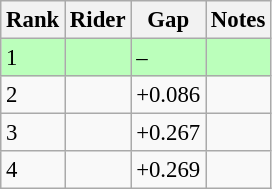<table class="wikitable" style="font-size:95%" style="text-align:center; width:35em;">
<tr>
<th>Rank</th>
<th>Rider</th>
<th>Gap</th>
<th>Notes</th>
</tr>
<tr bgcolor=bbffbb>
<td>1</td>
<td align=left></td>
<td>–</td>
<td></td>
</tr>
<tr>
<td>2</td>
<td align=left></td>
<td>+0.086</td>
<td></td>
</tr>
<tr>
<td>3</td>
<td align=left></td>
<td>+0.267</td>
<td></td>
</tr>
<tr>
<td>4</td>
<td align=left></td>
<td>+0.269</td>
<td></td>
</tr>
</table>
